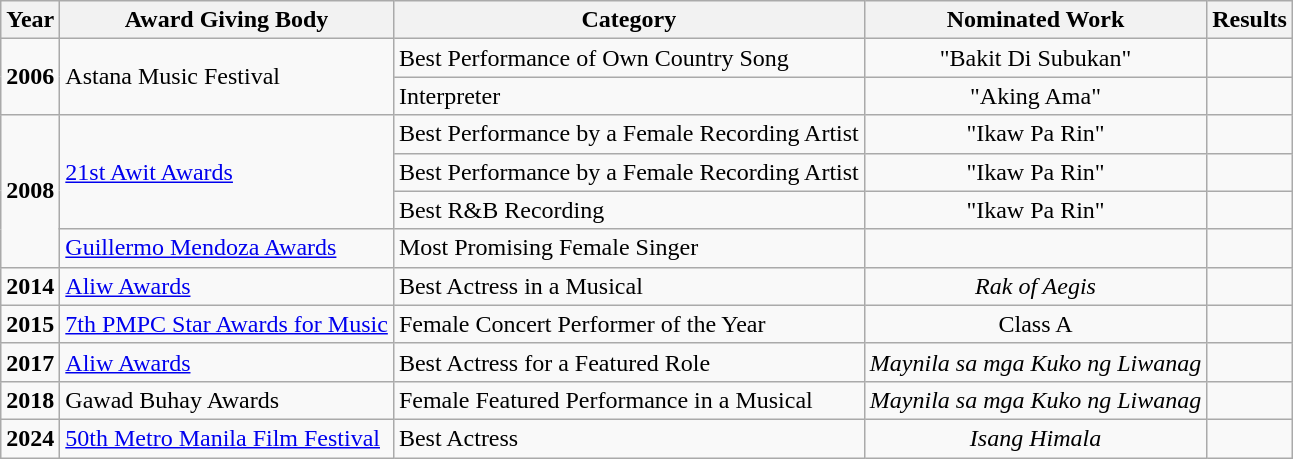<table class="wikitable">
<tr>
<th>Year</th>
<th>Award Giving Body</th>
<th>Category</th>
<th>Nominated Work</th>
<th>Results</th>
</tr>
<tr>
<td rowspan=2><strong>2006</strong></td>
<td rowspan="2">Astana Music Festival </td>
<td>Best Performance of Own Country Song</td>
<td align="center">"Bakit Di Subukan"</td>
<td></td>
</tr>
<tr>
<td>Interpreter </td>
<td align="center">"Aking Ama"</td>
<td></td>
</tr>
<tr>
<td rowspan=4><strong>2008</strong></td>
<td rowspan="3"><a href='#'>21st Awit Awards</a></td>
<td>Best Performance by a Female Recording Artist </td>
<td align="center">"Ikaw Pa Rin"</td>
<td></td>
</tr>
<tr>
<td>Best Performance by a Female Recording Artist </td>
<td align="center">"Ikaw Pa Rin"</td>
<td></td>
</tr>
<tr>
<td>Best R&B Recording </td>
<td align="center">"Ikaw Pa Rin"</td>
<td></td>
</tr>
<tr>
<td><a href='#'>Guillermo Mendoza Awards</a></td>
<td>Most Promising Female Singer</td>
<td></td>
<td></td>
</tr>
<tr>
<td><strong>2014</strong></td>
<td><a href='#'>Aliw Awards</a></td>
<td>Best Actress in a Musical</td>
<td align="center"><em>Rak of Aegis</em></td>
<td></td>
</tr>
<tr>
<td><strong>2015</strong></td>
<td><a href='#'>7th PMPC Star Awards for Music</a></td>
<td>Female Concert Performer of the Year</td>
<td align="center">Class A</td>
<td></td>
</tr>
<tr>
<td><strong>2017</strong></td>
<td><a href='#'>Aliw Awards</a></td>
<td>Best Actress for a Featured Role</td>
<td align="center"><em>Maynila sa mga Kuko ng Liwanag</em></td>
<td></td>
</tr>
<tr>
<td><strong>2018</strong></td>
<td>Gawad Buhay Awards</td>
<td>Female Featured Performance in a Musical</td>
<td align="center"><em>Maynila sa mga Kuko ng Liwanag</em></td>
<td></td>
</tr>
<tr>
<td><strong>2024</strong></td>
<td><a href='#'>50th Metro Manila Film Festival</a></td>
<td>Best Actress</td>
<td align="center"><em>Isang Himala</em></td>
<td></td>
</tr>
</table>
